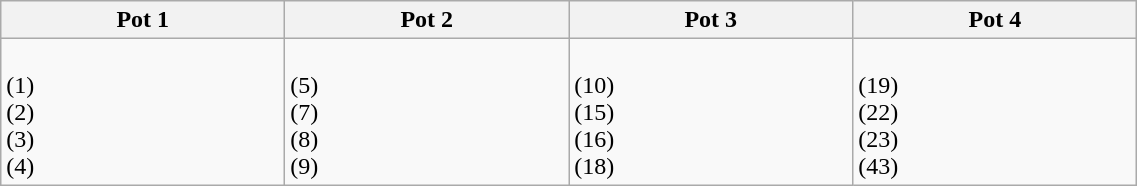<table class=wikitable width=60%>
<tr>
<th width=15%>Pot 1</th>
<th width=15%>Pot 2</th>
<th width=15%>Pot 3</th>
<th width=15%>Pot 4</th>
</tr>
<tr>
<td><br> (1)<br> (2)<br> (3)<br> (4)</td>
<td><br> (5)<br> (7)<br> (8)<br> (9)</td>
<td><br> (10)<br> (15)<br> (16)<br> (18)</td>
<td><br> (19)<br> (22)<br> (23)<br> (43)</td>
</tr>
</table>
